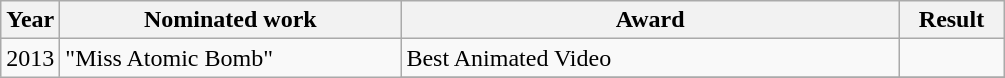<table class="wikitable">
<tr>
<th>Year</th>
<th width="220">Nominated work</th>
<th width="325">Award</th>
<th width="62">Result</th>
</tr>
<tr>
<td rowspan="2">2013</td>
<td rowspan="2">"Miss Atomic Bomb"</td>
<td>Best Animated Video</td>
<td></td>
</tr>
<tr>
</tr>
</table>
